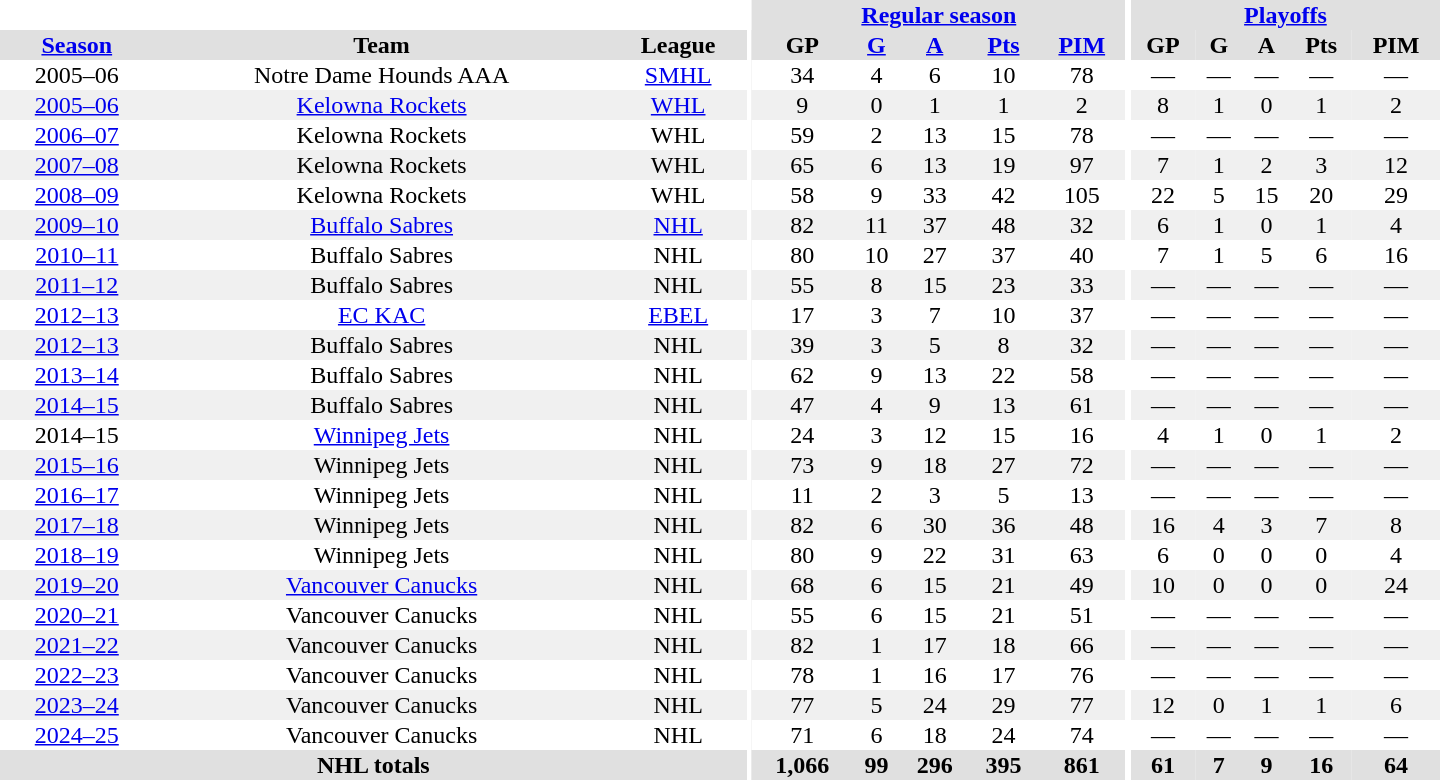<table border="0" cellpadding="1" cellspacing="0" style="text-align:center; width:60em;">
<tr bgcolor="#e0e0e0">
<th colspan="3" bgcolor="#ffffff"></th>
<th rowspan="100" bgcolor="#ffffff"></th>
<th colspan="5"><a href='#'>Regular season</a></th>
<th rowspan="100" bgcolor="#ffffff"></th>
<th colspan="5"><a href='#'>Playoffs</a></th>
</tr>
<tr bgcolor="#e0e0e0">
<th><a href='#'>Season</a></th>
<th>Team</th>
<th>League</th>
<th>GP</th>
<th><a href='#'>G</a></th>
<th><a href='#'>A</a></th>
<th><a href='#'>Pts</a></th>
<th><a href='#'>PIM</a></th>
<th>GP</th>
<th>G</th>
<th>A</th>
<th>Pts</th>
<th>PIM</th>
</tr>
<tr>
<td>2005–06</td>
<td>Notre Dame Hounds AAA</td>
<td><a href='#'>SMHL</a></td>
<td>34</td>
<td>4</td>
<td>6</td>
<td>10</td>
<td>78</td>
<td>—</td>
<td>—</td>
<td>—</td>
<td>—</td>
<td>—</td>
</tr>
<tr bgcolor="#f0f0f0">
<td><a href='#'>2005–06</a></td>
<td><a href='#'>Kelowna Rockets</a></td>
<td><a href='#'>WHL</a></td>
<td>9</td>
<td>0</td>
<td>1</td>
<td>1</td>
<td>2</td>
<td>8</td>
<td>1</td>
<td>0</td>
<td>1</td>
<td>2</td>
</tr>
<tr>
<td><a href='#'>2006–07</a></td>
<td>Kelowna Rockets</td>
<td>WHL</td>
<td>59</td>
<td>2</td>
<td>13</td>
<td>15</td>
<td>78</td>
<td>—</td>
<td>—</td>
<td>—</td>
<td>—</td>
<td>—</td>
</tr>
<tr bgcolor="#f0f0f0">
<td><a href='#'>2007–08</a></td>
<td>Kelowna Rockets</td>
<td>WHL</td>
<td>65</td>
<td>6</td>
<td>13</td>
<td>19</td>
<td>97</td>
<td>7</td>
<td>1</td>
<td>2</td>
<td>3</td>
<td>12</td>
</tr>
<tr>
<td><a href='#'>2008–09</a></td>
<td>Kelowna Rockets</td>
<td>WHL</td>
<td>58</td>
<td>9</td>
<td>33</td>
<td>42</td>
<td>105</td>
<td>22</td>
<td>5</td>
<td>15</td>
<td>20</td>
<td>29</td>
</tr>
<tr bgcolor="#f0f0f0">
<td><a href='#'>2009–10</a></td>
<td><a href='#'>Buffalo Sabres</a></td>
<td><a href='#'>NHL</a></td>
<td>82</td>
<td>11</td>
<td>37</td>
<td>48</td>
<td>32</td>
<td>6</td>
<td>1</td>
<td>0</td>
<td>1</td>
<td>4</td>
</tr>
<tr>
<td><a href='#'>2010–11</a></td>
<td>Buffalo Sabres</td>
<td>NHL</td>
<td>80</td>
<td>10</td>
<td>27</td>
<td>37</td>
<td>40</td>
<td>7</td>
<td>1</td>
<td>5</td>
<td>6</td>
<td>16</td>
</tr>
<tr bgcolor="#f0f0f0">
<td><a href='#'>2011–12</a></td>
<td>Buffalo Sabres</td>
<td>NHL</td>
<td>55</td>
<td>8</td>
<td>15</td>
<td>23</td>
<td>33</td>
<td>—</td>
<td>—</td>
<td>—</td>
<td>—</td>
<td>—</td>
</tr>
<tr>
<td><a href='#'>2012–13</a></td>
<td><a href='#'>EC KAC</a></td>
<td><a href='#'>EBEL</a></td>
<td>17</td>
<td>3</td>
<td>7</td>
<td>10</td>
<td>37</td>
<td>—</td>
<td>—</td>
<td>—</td>
<td>—</td>
<td>—</td>
</tr>
<tr bgcolor="#f0f0f0">
<td><a href='#'>2012–13</a></td>
<td>Buffalo Sabres</td>
<td>NHL</td>
<td>39</td>
<td>3</td>
<td>5</td>
<td>8</td>
<td>32</td>
<td>—</td>
<td>—</td>
<td>—</td>
<td>—</td>
<td>—</td>
</tr>
<tr>
<td><a href='#'>2013–14</a></td>
<td>Buffalo Sabres</td>
<td>NHL</td>
<td>62</td>
<td>9</td>
<td>13</td>
<td>22</td>
<td>58</td>
<td>—</td>
<td>—</td>
<td>—</td>
<td>—</td>
<td>—</td>
</tr>
<tr bgcolor="#f0f0f0">
<td><a href='#'>2014–15</a></td>
<td>Buffalo Sabres</td>
<td>NHL</td>
<td>47</td>
<td>4</td>
<td>9</td>
<td>13</td>
<td>61</td>
<td>—</td>
<td>—</td>
<td>—</td>
<td>—</td>
<td>—</td>
</tr>
<tr>
<td>2014–15</td>
<td><a href='#'>Winnipeg Jets</a></td>
<td>NHL</td>
<td>24</td>
<td>3</td>
<td>12</td>
<td>15</td>
<td>16</td>
<td>4</td>
<td>1</td>
<td>0</td>
<td>1</td>
<td>2</td>
</tr>
<tr bgcolor="#f0f0f0">
<td><a href='#'>2015–16</a></td>
<td>Winnipeg Jets</td>
<td>NHL</td>
<td>73</td>
<td>9</td>
<td>18</td>
<td>27</td>
<td>72</td>
<td>—</td>
<td>—</td>
<td>—</td>
<td>—</td>
<td>—</td>
</tr>
<tr>
<td><a href='#'>2016–17</a></td>
<td>Winnipeg Jets</td>
<td>NHL</td>
<td>11</td>
<td>2</td>
<td>3</td>
<td>5</td>
<td>13</td>
<td>—</td>
<td>—</td>
<td>—</td>
<td>—</td>
<td>—</td>
</tr>
<tr bgcolor="#f0f0f0">
<td><a href='#'>2017–18</a></td>
<td>Winnipeg Jets</td>
<td>NHL</td>
<td>82</td>
<td>6</td>
<td>30</td>
<td>36</td>
<td>48</td>
<td>16</td>
<td>4</td>
<td>3</td>
<td>7</td>
<td>8</td>
</tr>
<tr>
<td><a href='#'>2018–19</a></td>
<td>Winnipeg Jets</td>
<td>NHL</td>
<td>80</td>
<td>9</td>
<td>22</td>
<td>31</td>
<td>63</td>
<td>6</td>
<td>0</td>
<td>0</td>
<td>0</td>
<td>4</td>
</tr>
<tr bgcolor="#f0f0f0">
<td><a href='#'>2019–20</a></td>
<td><a href='#'>Vancouver Canucks</a></td>
<td>NHL</td>
<td>68</td>
<td>6</td>
<td>15</td>
<td>21</td>
<td>49</td>
<td>10</td>
<td>0</td>
<td>0</td>
<td>0</td>
<td>24</td>
</tr>
<tr>
<td><a href='#'>2020–21</a></td>
<td>Vancouver Canucks</td>
<td>NHL</td>
<td>55</td>
<td>6</td>
<td>15</td>
<td>21</td>
<td>51</td>
<td>—</td>
<td>—</td>
<td>—</td>
<td>—</td>
<td>—</td>
</tr>
<tr bgcolor="#f0f0f0">
<td><a href='#'>2021–22</a></td>
<td>Vancouver Canucks</td>
<td>NHL</td>
<td>82</td>
<td>1</td>
<td>17</td>
<td>18</td>
<td>66</td>
<td>—</td>
<td>—</td>
<td>—</td>
<td>—</td>
<td>—</td>
</tr>
<tr>
<td><a href='#'>2022–23</a></td>
<td>Vancouver Canucks</td>
<td>NHL</td>
<td>78</td>
<td>1</td>
<td>16</td>
<td>17</td>
<td>76</td>
<td>—</td>
<td>—</td>
<td>—</td>
<td>—</td>
<td>—</td>
</tr>
<tr bgcolor="#f0f0f0">
<td><a href='#'>2023–24</a></td>
<td>Vancouver Canucks</td>
<td>NHL</td>
<td>77</td>
<td>5</td>
<td>24</td>
<td>29</td>
<td>77</td>
<td>12</td>
<td>0</td>
<td>1</td>
<td>1</td>
<td>6</td>
</tr>
<tr>
<td><a href='#'>2024–25</a></td>
<td>Vancouver Canucks</td>
<td>NHL</td>
<td>71</td>
<td>6</td>
<td>18</td>
<td>24</td>
<td>74</td>
<td>—</td>
<td>—</td>
<td>—</td>
<td>—</td>
<td>—</td>
</tr>
<tr bgcolor="#e0e0e0">
<th colspan="3">NHL totals</th>
<th>1,066</th>
<th>99</th>
<th>296</th>
<th>395</th>
<th>861</th>
<th>61</th>
<th>7</th>
<th>9</th>
<th>16</th>
<th>64</th>
</tr>
</table>
